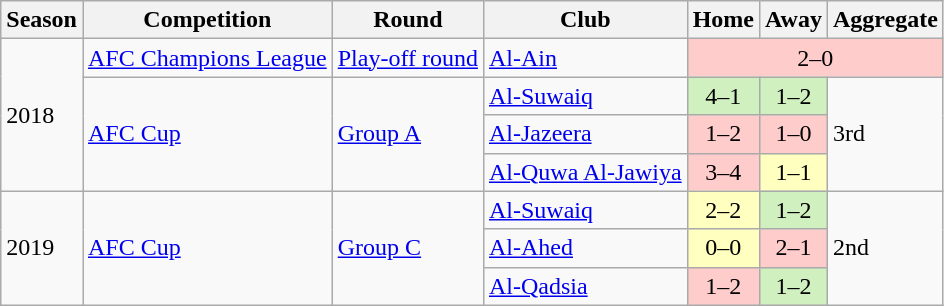<table class="wikitable">
<tr>
<th>Season</th>
<th>Competition</th>
<th>Round</th>
<th>Club</th>
<th>Home</th>
<th>Away</th>
<th>Aggregate</th>
</tr>
<tr>
<td rowspan="4">2018</td>
<td rowspan="1"><a href='#'>AFC Champions League</a></td>
<td rowspan="1"><a href='#'>Play-off round</a></td>
<td> <a href='#'>Al-Ain</a></td>
<td colspan="3" style="text-align:center;" bgcolor=#FFCCCC>2–0</td>
</tr>
<tr>
<td rowspan="3"><a href='#'>AFC Cup</a></td>
<td rowspan="3"><a href='#'>Group A</a></td>
<td> <a href='#'>Al-Suwaiq</a></td>
<td style="text-align:center;" bgcolor=#D0F0C0>4–1</td>
<td style="text-align:center;" bgcolor=#D0F0C0>1–2</td>
<td rowspan="3">3rd</td>
</tr>
<tr>
<td> <a href='#'>Al-Jazeera</a></td>
<td style="text-align:center;" bgcolor=#FFCCCC>1–2</td>
<td style="text-align:center;" bgcolor=#FFCCCC>1–0</td>
</tr>
<tr>
<td> <a href='#'>Al-Quwa Al-Jawiya</a></td>
<td style="text-align:center;" bgcolor=#FFCCCC>3–4</td>
<td style="text-align:center;" bgcolor=#FFFFBF>1–1</td>
</tr>
<tr>
<td rowspan="3">2019</td>
<td rowspan="3"><a href='#'>AFC Cup</a></td>
<td rowspan="3"><a href='#'>Group C</a></td>
<td> <a href='#'>Al-Suwaiq</a></td>
<td style="text-align:center;" bgcolor=#FFFFBF>2–2</td>
<td style="text-align:center;" bgcolor=#D0F0C0>1–2</td>
<td rowspan="3">2nd</td>
</tr>
<tr>
<td> <a href='#'>Al-Ahed</a></td>
<td style="text-align:center;" bgcolor=#FFFFBF>0–0</td>
<td style="text-align:center;" bgcolor=#FFCCCC>2–1</td>
</tr>
<tr>
<td> <a href='#'>Al-Qadsia</a></td>
<td style="text-align:center;" bgcolor=#FFCCCC>1–2</td>
<td style="text-align:center;" bgcolor=#D0F0C0>1–2</td>
</tr>
</table>
